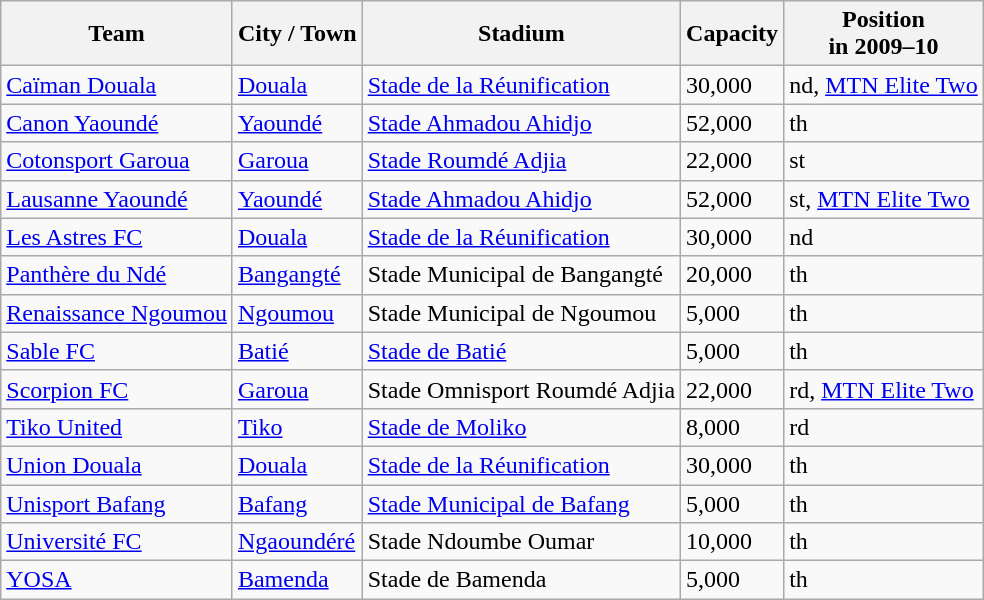<table class="wikitable sortable">
<tr>
<th>Team</th>
<th>City / Town</th>
<th>Stadium</th>
<th>Capacity</th>
<th>Position<br>in 2009–10</th>
</tr>
<tr>
<td><a href='#'>Caïman Douala</a></td>
<td><a href='#'>Douala</a></td>
<td><a href='#'>Stade de la Réunification</a></td>
<td>30,000</td>
<td>nd, <a href='#'>MTN Elite Two</a></td>
</tr>
<tr>
<td><a href='#'>Canon Yaoundé</a></td>
<td><a href='#'>Yaoundé</a></td>
<td><a href='#'>Stade Ahmadou Ahidjo</a></td>
<td>52,000</td>
<td>th</td>
</tr>
<tr>
<td><a href='#'>Cotonsport Garoua</a></td>
<td><a href='#'>Garoua</a></td>
<td><a href='#'>Stade Roumdé Adjia</a></td>
<td>22,000</td>
<td>st</td>
</tr>
<tr>
<td><a href='#'>Lausanne Yaoundé</a></td>
<td><a href='#'>Yaoundé</a></td>
<td><a href='#'>Stade Ahmadou Ahidjo</a></td>
<td>52,000</td>
<td>st, <a href='#'>MTN Elite Two</a></td>
</tr>
<tr>
<td><a href='#'>Les Astres FC</a></td>
<td><a href='#'>Douala</a></td>
<td><a href='#'>Stade de la Réunification</a></td>
<td>30,000</td>
<td>nd</td>
</tr>
<tr>
<td><a href='#'>Panthère du Ndé</a></td>
<td><a href='#'>Bangangté</a></td>
<td>Stade Municipal de Bangangté</td>
<td>20,000</td>
<td>th</td>
</tr>
<tr>
<td><a href='#'>Renaissance Ngoumou</a></td>
<td><a href='#'>Ngoumou</a></td>
<td>Stade Municipal de Ngoumou</td>
<td>5,000</td>
<td>th</td>
</tr>
<tr>
<td><a href='#'>Sable FC</a></td>
<td><a href='#'>Batié</a></td>
<td><a href='#'>Stade de Batié</a></td>
<td>5,000</td>
<td>th</td>
</tr>
<tr>
<td><a href='#'>Scorpion FC</a></td>
<td><a href='#'>Garoua</a></td>
<td>Stade Omnisport Roumdé Adjia</td>
<td>22,000</td>
<td>rd, <a href='#'>MTN Elite Two</a></td>
</tr>
<tr>
<td><a href='#'>Tiko United</a></td>
<td><a href='#'>Tiko</a></td>
<td><a href='#'>Stade de Moliko</a></td>
<td>8,000</td>
<td>rd</td>
</tr>
<tr>
<td><a href='#'>Union Douala</a></td>
<td><a href='#'>Douala</a></td>
<td><a href='#'>Stade de la Réunification</a></td>
<td>30,000</td>
<td>th</td>
</tr>
<tr>
<td><a href='#'>Unisport Bafang</a></td>
<td><a href='#'>Bafang</a></td>
<td><a href='#'>Stade Municipal de Bafang</a></td>
<td>5,000</td>
<td>th</td>
</tr>
<tr>
<td><a href='#'>Université FC</a></td>
<td><a href='#'>Ngaoundéré</a></td>
<td>Stade Ndoumbe Oumar</td>
<td>10,000</td>
<td>th</td>
</tr>
<tr>
<td><a href='#'>YOSA</a></td>
<td><a href='#'>Bamenda</a></td>
<td>Stade de Bamenda</td>
<td>5,000</td>
<td>th</td>
</tr>
</table>
